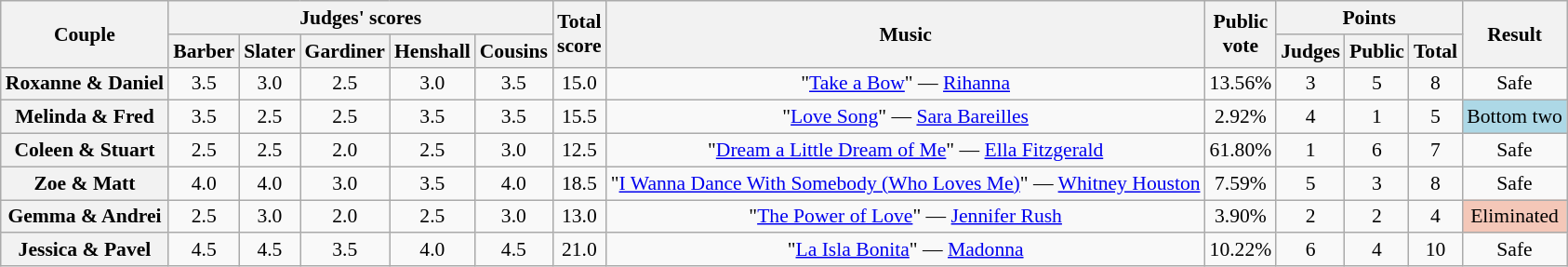<table class="wikitable sortable" style="text-align:center; ; font-size:90%">
<tr>
<th scope="col" rowspan=2>Couple</th>
<th scope="col" colspan=5 class="unsortable">Judges' scores</th>
<th scope="col" rowspan=2>Total<br>score</th>
<th scope="col" rowspan=2 class="unsortable">Music</th>
<th scope="col" rowspan=2>Public<br>vote</th>
<th scope="col" colspan=3>Points</th>
<th scope="col" rowspan=2 class="unsortable">Result</th>
</tr>
<tr>
<th class="unsortable">Barber</th>
<th class="unsortable">Slater</th>
<th class="unsortable">Gardiner</th>
<th class="unsortable">Henshall</th>
<th class="unsortable">Cousins</th>
<th class="unsortable">Judges</th>
<th class="unsortable">Public</th>
<th>Total</th>
</tr>
<tr>
<th scope="row">Roxanne & Daniel</th>
<td>3.5</td>
<td>3.0</td>
<td>2.5</td>
<td>3.0</td>
<td>3.5</td>
<td>15.0</td>
<td>"<a href='#'>Take a Bow</a>" — <a href='#'>Rihanna</a></td>
<td>13.56%</td>
<td>3</td>
<td>5</td>
<td>8</td>
<td>Safe</td>
</tr>
<tr>
<th scope="row">Melinda & Fred</th>
<td>3.5</td>
<td>2.5</td>
<td>2.5</td>
<td>3.5</td>
<td>3.5</td>
<td>15.5</td>
<td>"<a href='#'>Love Song</a>" — <a href='#'>Sara Bareilles</a></td>
<td>2.92%</td>
<td>4</td>
<td>1</td>
<td>5</td>
<td bgcolor=lightblue>Bottom two</td>
</tr>
<tr>
<th scope="row">Coleen & Stuart</th>
<td>2.5</td>
<td>2.5</td>
<td>2.0</td>
<td>2.5</td>
<td>3.0</td>
<td>12.5</td>
<td>"<a href='#'>Dream a Little Dream of Me</a>" — <a href='#'>Ella Fitzgerald</a></td>
<td>61.80%</td>
<td>1</td>
<td>6</td>
<td>7</td>
<td>Safe</td>
</tr>
<tr>
<th scope="row">Zoe & Matt</th>
<td>4.0</td>
<td>4.0</td>
<td>3.0</td>
<td>3.5</td>
<td>4.0</td>
<td>18.5</td>
<td>"<a href='#'>I Wanna Dance With Somebody (Who Loves Me)</a>" — <a href='#'>Whitney Houston</a></td>
<td>7.59%</td>
<td>5</td>
<td>3</td>
<td>8</td>
<td>Safe</td>
</tr>
<tr>
<th scope="row">Gemma & Andrei</th>
<td>2.5</td>
<td>3.0</td>
<td>2.0</td>
<td>2.5</td>
<td>3.0</td>
<td>13.0</td>
<td>"<a href='#'>The Power of Love</a>" — <a href='#'>Jennifer Rush</a></td>
<td>3.90%</td>
<td>2</td>
<td>2</td>
<td>4</td>
<td bgcolor="f4c7b8">Eliminated</td>
</tr>
<tr>
<th scope="row">Jessica & Pavel</th>
<td>4.5</td>
<td>4.5</td>
<td>3.5</td>
<td>4.0</td>
<td>4.5</td>
<td>21.0</td>
<td>"<a href='#'>La Isla Bonita</a>" — <a href='#'>Madonna</a></td>
<td>10.22%</td>
<td>6</td>
<td>4</td>
<td>10</td>
<td>Safe</td>
</tr>
</table>
